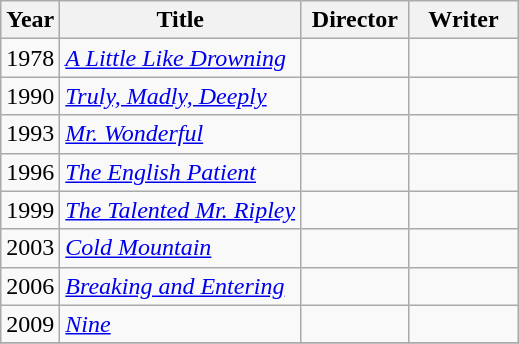<table class="wikitable">
<tr>
<th>Year</th>
<th>Title</th>
<th width="65">Director</th>
<th width="65">Writer</th>
</tr>
<tr>
<td>1978</td>
<td><em><a href='#'>A Little Like Drowning</a></em></td>
<td></td>
<td></td>
</tr>
<tr>
<td>1990</td>
<td><em><a href='#'>Truly, Madly, Deeply</a></em></td>
<td></td>
<td></td>
</tr>
<tr>
<td>1993</td>
<td><em><a href='#'>Mr. Wonderful</a></em></td>
<td></td>
<td></td>
</tr>
<tr>
<td>1996</td>
<td><em><a href='#'>The English Patient</a></em></td>
<td></td>
<td></td>
</tr>
<tr>
<td>1999</td>
<td><em><a href='#'>The Talented Mr. Ripley</a></em></td>
<td></td>
<td></td>
</tr>
<tr>
<td>2003</td>
<td><em><a href='#'>Cold Mountain</a></em></td>
<td></td>
<td></td>
</tr>
<tr>
<td>2006</td>
<td><em><a href='#'>Breaking and Entering</a></em></td>
<td></td>
<td></td>
</tr>
<tr>
<td>2009</td>
<td><em><a href='#'>Nine</a></em></td>
<td></td>
<td></td>
</tr>
<tr>
</tr>
</table>
